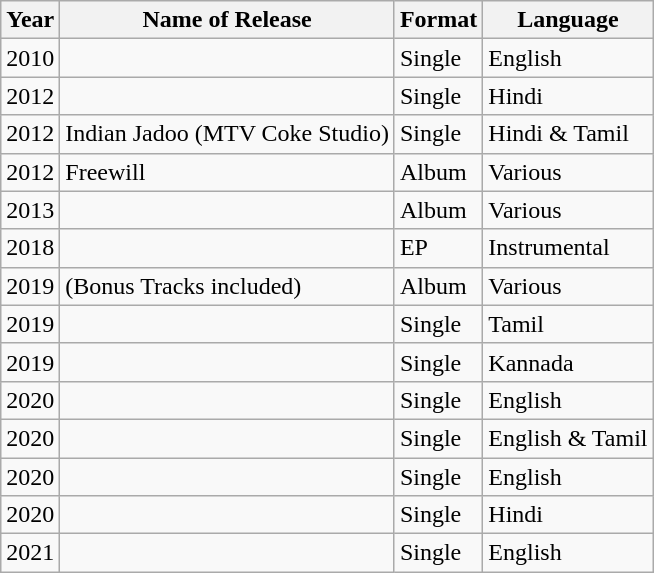<table class="wikitable">
<tr>
<th>Year</th>
<th>Name of Release</th>
<th>Format</th>
<th>Language</th>
</tr>
<tr>
<td>2010</td>
<td></td>
<td>Single</td>
<td>English</td>
</tr>
<tr>
<td>2012</td>
<td></td>
<td>Single</td>
<td>Hindi</td>
</tr>
<tr>
<td>2012</td>
<td>Indian Jadoo (MTV Coke Studio)</td>
<td>Single</td>
<td>Hindi & Tamil</td>
</tr>
<tr>
<td>2012</td>
<td>Freewill</td>
<td>Album</td>
<td>Various</td>
</tr>
<tr>
<td>2013</td>
<td></td>
<td>Album</td>
<td>Various</td>
</tr>
<tr>
<td>2018</td>
<td></td>
<td>EP</td>
<td>Instrumental</td>
</tr>
<tr>
<td>2019</td>
<td> (Bonus Tracks included)</td>
<td>Album</td>
<td>Various</td>
</tr>
<tr>
<td>2019</td>
<td></td>
<td>Single</td>
<td>Tamil</td>
</tr>
<tr>
<td>2019</td>
<td></td>
<td>Single</td>
<td>Kannada</td>
</tr>
<tr>
<td>2020</td>
<td></td>
<td>Single</td>
<td>English</td>
</tr>
<tr>
<td>2020</td>
<td></td>
<td>Single</td>
<td>English & Tamil</td>
</tr>
<tr>
<td>2020</td>
<td></td>
<td>Single</td>
<td>English</td>
</tr>
<tr>
<td>2020</td>
<td></td>
<td>Single</td>
<td>Hindi</td>
</tr>
<tr>
<td>2021</td>
<td></td>
<td>Single</td>
<td>English</td>
</tr>
</table>
